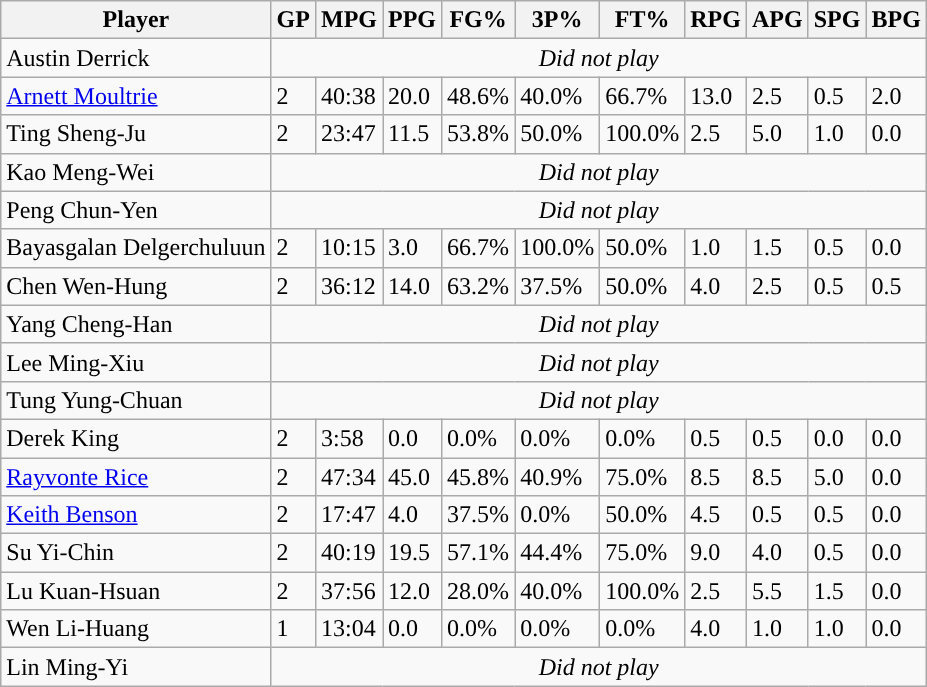<table class="wikitable">
<tr>
<th>Player</th>
<th>GP</th>
<th>MPG</th>
<th>PPG</th>
<th>FG%</th>
<th>3P%</th>
<th>FT%</th>
<th>RPG</th>
<th>APG</th>
<th>SPG</th>
<th>BPG</th>
</tr>
<tr>
<td>Austin Derrick</td>
<td colspan=10 align=center><em>Did not play</em></td>
</tr>
<tr>
<td><a href='#'>Arnett Moultrie</a></td>
<td>2</td>
<td>40:38</td>
<td>20.0</td>
<td>48.6%</td>
<td>40.0%</td>
<td>66.7%</td>
<td>13.0</td>
<td>2.5</td>
<td>0.5</td>
<td>2.0</td>
</tr>
<tr>
<td>Ting Sheng-Ju</td>
<td>2</td>
<td>23:47</td>
<td>11.5</td>
<td>53.8%</td>
<td>50.0%</td>
<td>100.0%</td>
<td>2.5</td>
<td>5.0</td>
<td>1.0</td>
<td>0.0</td>
</tr>
<tr>
<td>Kao Meng-Wei</td>
<td colspan=10 align=center><em>Did not play</em></td>
</tr>
<tr>
<td>Peng Chun-Yen</td>
<td colspan=10 align=center><em>Did not play</em></td>
</tr>
<tr>
<td>Bayasgalan Delgerchuluun</td>
<td>2</td>
<td>10:15</td>
<td>3.0</td>
<td>66.7%</td>
<td>100.0%</td>
<td>50.0%</td>
<td>1.0</td>
<td>1.5</td>
<td>0.5</td>
<td>0.0</td>
</tr>
<tr>
<td>Chen Wen-Hung</td>
<td>2</td>
<td>36:12</td>
<td>14.0</td>
<td>63.2%</td>
<td>37.5%</td>
<td>50.0%</td>
<td>4.0</td>
<td>2.5</td>
<td>0.5</td>
<td>0.5</td>
</tr>
<tr>
<td>Yang Cheng-Han</td>
<td colspan=10 align=center><em>Did not play</em></td>
</tr>
<tr>
<td>Lee Ming-Xiu</td>
<td colspan=10 align=center><em>Did not play</em></td>
</tr>
<tr>
<td>Tung Yung-Chuan</td>
<td colspan=10 align=center><em>Did not play</em></td>
</tr>
<tr>
<td>Derek King</td>
<td>2</td>
<td>3:58</td>
<td>0.0</td>
<td>0.0%</td>
<td>0.0%</td>
<td>0.0%</td>
<td>0.5</td>
<td>0.5</td>
<td>0.0</td>
<td>0.0</td>
</tr>
<tr>
<td><a href='#'>Rayvonte Rice</a></td>
<td>2</td>
<td>47:34</td>
<td>45.0</td>
<td>45.8%</td>
<td>40.9%</td>
<td>75.0%</td>
<td>8.5</td>
<td>8.5</td>
<td>5.0</td>
<td>0.0</td>
</tr>
<tr>
<td><a href='#'>Keith Benson</a></td>
<td>2</td>
<td>17:47</td>
<td>4.0</td>
<td>37.5%</td>
<td>0.0%</td>
<td>50.0%</td>
<td>4.5</td>
<td>0.5</td>
<td>0.5</td>
<td>0.0</td>
</tr>
<tr>
<td>Su Yi-Chin</td>
<td>2</td>
<td>40:19</td>
<td>19.5</td>
<td>57.1%</td>
<td>44.4%</td>
<td>75.0%</td>
<td>9.0</td>
<td>4.0</td>
<td>0.5</td>
<td>0.0</td>
</tr>
<tr>
<td>Lu Kuan-Hsuan</td>
<td>2</td>
<td>37:56</td>
<td>12.0</td>
<td>28.0%</td>
<td>40.0%</td>
<td>100.0%</td>
<td>2.5</td>
<td>5.5</td>
<td>1.5</td>
<td>0.0</td>
</tr>
<tr>
<td>Wen Li-Huang</td>
<td>1</td>
<td>13:04</td>
<td>0.0</td>
<td>0.0%</td>
<td>0.0%</td>
<td>0.0%</td>
<td>4.0</td>
<td>1.0</td>
<td>1.0</td>
<td>0.0</td>
</tr>
<tr>
<td>Lin Ming-Yi</td>
<td colspan=10 align=center><em>Did not play</em></td>
</tr>
</table>
